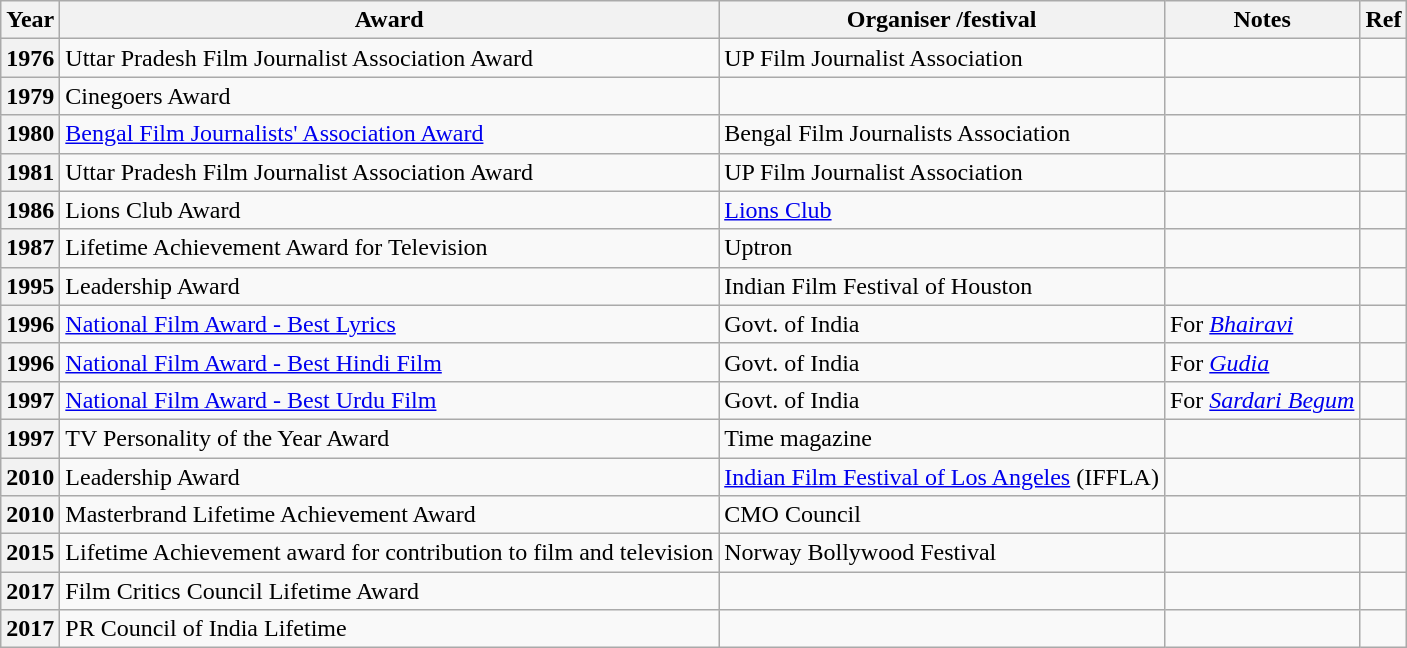<table class="wikitable sortable">
<tr>
<th>Year</th>
<th>Award</th>
<th>Organiser /festival</th>
<th class="unsortable">Notes</th>
<th class="unsortable">Ref</th>
</tr>
<tr>
<th>1976</th>
<td>Uttar Pradesh Film Journalist Association Award</td>
<td>UP Film Journalist Association</td>
<td></td>
<td></td>
</tr>
<tr>
<th>1979</th>
<td>Cinegoers Award</td>
<td></td>
<td></td>
<td></td>
</tr>
<tr>
<th>1980</th>
<td><a href='#'>Bengal Film Journalists' Association Award</a></td>
<td>Bengal Film Journalists Association</td>
<td></td>
<td></td>
</tr>
<tr>
<th>1981</th>
<td>Uttar Pradesh Film Journalist Association Award</td>
<td>UP Film Journalist Association</td>
<td></td>
<td></td>
</tr>
<tr>
<th>1986</th>
<td>Lions Club Award</td>
<td><a href='#'>Lions Club</a></td>
<td></td>
<td></td>
</tr>
<tr>
<th>1987</th>
<td>Lifetime Achievement Award for Television</td>
<td>Uptron</td>
<td></td>
<td></td>
</tr>
<tr>
<th>1995</th>
<td>Leadership Award</td>
<td>Indian Film Festival of Houston</td>
<td></td>
<td></td>
</tr>
<tr>
<th>1996</th>
<td><a href='#'>National Film Award - Best Lyrics</a></td>
<td>Govt. of India</td>
<td>For <em><a href='#'>Bhairavi</a></em></td>
<td></td>
</tr>
<tr>
<th>1996</th>
<td><a href='#'>National Film Award - Best Hindi Film</a></td>
<td>Govt. of India</td>
<td>For <a href='#'><em>Gudia</em></a></td>
<td></td>
</tr>
<tr>
<th>1997</th>
<td><a href='#'>National Film Award - Best Urdu Film</a></td>
<td>Govt. of India</td>
<td>For <em><a href='#'>Sardari Begum</a></em></td>
<td></td>
</tr>
<tr>
<th>1997</th>
<td>TV Personality of the Year Award</td>
<td>Time magazine</td>
<td></td>
<td></td>
</tr>
<tr>
<th>2010</th>
<td>Leadership Award</td>
<td><a href='#'>Indian Film Festival of Los Angeles</a> (IFFLA)</td>
<td></td>
<td></td>
</tr>
<tr>
<th>2010</th>
<td>Masterbrand Lifetime Achievement Award</td>
<td>CMO Council</td>
<td></td>
<td></td>
</tr>
<tr>
<th>2015</th>
<td>Lifetime Achievement award for contribution to film and television</td>
<td>Norway Bollywood Festival</td>
<td></td>
<td></td>
</tr>
<tr>
<th>2017</th>
<td>Film Critics Council Lifetime Award</td>
<td></td>
<td></td>
<td></td>
</tr>
<tr>
<th>2017</th>
<td>PR Council of India Lifetime</td>
<td></td>
<td></td>
<td></td>
</tr>
</table>
